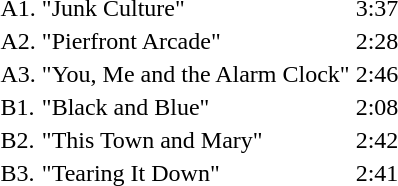<table style="background: transparent; margin: auto auto auto 2em ">
<tr>
<td>A1.</td>
<td>"Junk Culture"</td>
<td>3:37</td>
</tr>
<tr>
<td>A2.</td>
<td>"Pierfront Arcade"</td>
<td>2:28</td>
</tr>
<tr>
<td>A3.</td>
<td>"You, Me and the Alarm Clock"</td>
<td>2:46</td>
</tr>
<tr>
<td>B1.</td>
<td>"Black and Blue"</td>
<td>2:08</td>
</tr>
<tr>
<td>B2.</td>
<td>"This Town and Mary"</td>
<td>2:42</td>
</tr>
<tr>
<td>B3.</td>
<td>"Tearing It Down"</td>
<td>2:41</td>
</tr>
</table>
